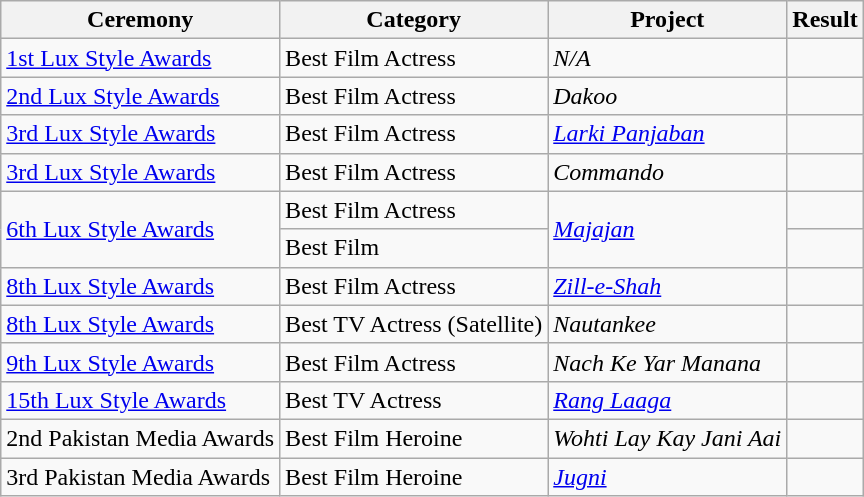<table class="wikitable style">
<tr>
<th>Ceremony</th>
<th>Category</th>
<th>Project</th>
<th>Result</th>
</tr>
<tr>
<td><a href='#'>1st Lux Style Awards</a></td>
<td>Best Film Actress</td>
<td><em>N/A</em></td>
<td></td>
</tr>
<tr>
<td><a href='#'>2nd Lux Style Awards</a></td>
<td>Best Film Actress</td>
<td><em>Dakoo</em></td>
<td></td>
</tr>
<tr>
<td><a href='#'>3rd Lux Style Awards</a></td>
<td>Best Film Actress</td>
<td><em><a href='#'>Larki Panjaban</a></em></td>
<td></td>
</tr>
<tr>
<td><a href='#'>3rd Lux Style Awards</a></td>
<td>Best Film Actress</td>
<td><em>Commando </em></td>
<td></td>
</tr>
<tr>
<td rowspan="2"><a href='#'>6th Lux Style Awards</a></td>
<td>Best Film Actress</td>
<td rowspan="2"><em><a href='#'>Majajan</a></em></td>
<td></td>
</tr>
<tr>
<td>Best Film</td>
<td></td>
</tr>
<tr>
<td><a href='#'>8th Lux Style Awards</a></td>
<td>Best Film Actress</td>
<td><em><a href='#'>Zill-e-Shah</a></em></td>
<td></td>
</tr>
<tr>
<td><a href='#'>8th Lux Style Awards</a></td>
<td>Best TV Actress (Satellite)</td>
<td><em>Nautankee</em></td>
<td></td>
</tr>
<tr>
<td><a href='#'>9th Lux Style Awards</a></td>
<td>Best Film Actress</td>
<td><em>Nach Ke Yar Manana</em></td>
<td></td>
</tr>
<tr>
<td><a href='#'>15th Lux Style Awards</a></td>
<td>Best TV Actress</td>
<td><em><a href='#'>Rang Laaga</a></em></td>
<td></td>
</tr>
<tr>
<td>2nd Pakistan Media Awards</td>
<td>Best Film Heroine</td>
<td><em>Wohti Lay Kay Jani Aai</em></td>
<td></td>
</tr>
<tr>
<td>3rd Pakistan Media Awards</td>
<td>Best Film Heroine</td>
<td><em><a href='#'>Jugni</a></em></td>
<td></td>
</tr>
</table>
